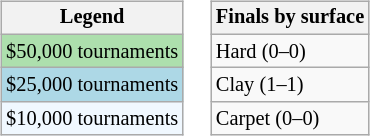<table>
<tr valign=top>
<td><br><table class=wikitable style="font-size:85%">
<tr>
<th>Legend</th>
</tr>
<tr style="background:#addfad;">
<td>$50,000 tournaments</td>
</tr>
<tr style="background:lightblue;">
<td>$25,000 tournaments</td>
</tr>
<tr style="background:#f0f8ff;">
<td>$10,000 tournaments</td>
</tr>
</table>
</td>
<td><br><table class=wikitable style="font-size:85%">
<tr>
<th>Finals by surface</th>
</tr>
<tr>
<td>Hard (0–0)</td>
</tr>
<tr>
<td>Clay (1–1)</td>
</tr>
<tr>
<td>Carpet (0–0)</td>
</tr>
</table>
</td>
</tr>
</table>
